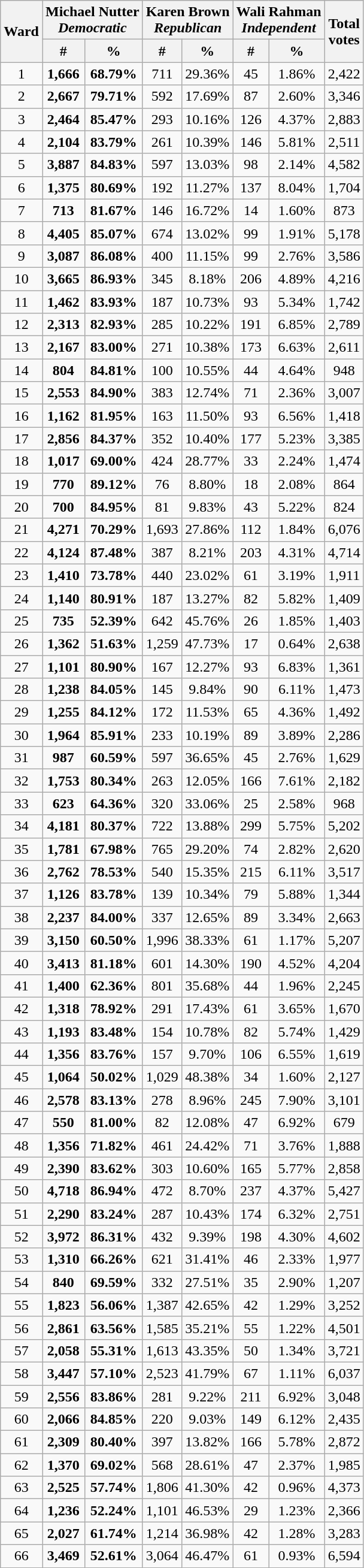<table class="wikitable sortable mw-collapsible mw-collapsed" style="text-align:center;">
<tr>
<th rowspan="2">Ward</th>
<th colspan="2">Michael Nutter<br><em>Democratic</em></th>
<th colspan="2">Karen Brown<br><em>Republican</em></th>
<th colspan="2">Wali Rahman<br><em>Independent</em></th>
<th rowspan="2">Total<br>votes</th>
</tr>
<tr>
<th>#</th>
<th>%</th>
<th>#</th>
<th>%</th>
<th>#</th>
<th>%</th>
</tr>
<tr>
<td>1</td>
<td><strong>1,666</strong></td>
<td><strong>68.79%</strong></td>
<td>711</td>
<td>29.36%</td>
<td>45</td>
<td>1.86%</td>
<td>2,422</td>
</tr>
<tr>
<td>2</td>
<td><strong>2,667</strong></td>
<td><strong>79.71%</strong></td>
<td>592</td>
<td>17.69%</td>
<td>87</td>
<td>2.60%</td>
<td>3,346</td>
</tr>
<tr>
<td>3</td>
<td><strong>2,464</strong></td>
<td><strong>85.47%</strong></td>
<td>293</td>
<td>10.16%</td>
<td>126</td>
<td>4.37%</td>
<td>2,883</td>
</tr>
<tr>
<td>4</td>
<td><strong>2,104</strong></td>
<td><strong>83.79%</strong></td>
<td>261</td>
<td>10.39%</td>
<td>146</td>
<td>5.81%</td>
<td>2,511</td>
</tr>
<tr>
<td>5</td>
<td><strong>3,887</strong></td>
<td><strong>84.83%</strong></td>
<td>597</td>
<td>13.03%</td>
<td>98</td>
<td>2.14%</td>
<td>4,582</td>
</tr>
<tr>
<td>6</td>
<td><strong>1,375</strong></td>
<td><strong>80.69%</strong></td>
<td>192</td>
<td>11.27%</td>
<td>137</td>
<td>8.04%</td>
<td>1,704</td>
</tr>
<tr>
<td>7</td>
<td><strong>713</strong></td>
<td><strong>81.67%</strong></td>
<td>146</td>
<td>16.72%</td>
<td>14</td>
<td>1.60%</td>
<td>873</td>
</tr>
<tr>
<td>8</td>
<td><strong>4,405</strong></td>
<td><strong>85.07%</strong></td>
<td>674</td>
<td>13.02%</td>
<td>99</td>
<td>1.91%</td>
<td>5,178</td>
</tr>
<tr>
<td>9</td>
<td><strong>3,087</strong></td>
<td><strong>86.08%</strong></td>
<td>400</td>
<td>11.15%</td>
<td>99</td>
<td>2.76%</td>
<td>3,586</td>
</tr>
<tr>
<td>10</td>
<td><strong>3,665</strong></td>
<td><strong>86.93%</strong></td>
<td>345</td>
<td>8.18%</td>
<td>206</td>
<td>4.89%</td>
<td>4,216</td>
</tr>
<tr>
<td>11</td>
<td><strong>1,462</strong></td>
<td><strong>83.93%</strong></td>
<td>187</td>
<td>10.73%</td>
<td>93</td>
<td>5.34%</td>
<td>1,742</td>
</tr>
<tr>
<td>12</td>
<td><strong>2,313</strong></td>
<td><strong>82.93%</strong></td>
<td>285</td>
<td>10.22%</td>
<td>191</td>
<td>6.85%</td>
<td>2,789</td>
</tr>
<tr>
<td>13</td>
<td><strong>2,167</strong></td>
<td><strong>83.00%</strong></td>
<td>271</td>
<td>10.38%</td>
<td>173</td>
<td>6.63%</td>
<td>2,611</td>
</tr>
<tr>
<td>14</td>
<td><strong>804</strong></td>
<td><strong>84.81%</strong></td>
<td>100</td>
<td>10.55%</td>
<td>44</td>
<td>4.64%</td>
<td>948</td>
</tr>
<tr>
<td>15</td>
<td><strong>2,553</strong></td>
<td><strong>84.90%</strong></td>
<td>383</td>
<td>12.74%</td>
<td>71</td>
<td>2.36%</td>
<td>3,007</td>
</tr>
<tr>
<td>16</td>
<td><strong>1,162</strong></td>
<td><strong>81.95%</strong></td>
<td>163</td>
<td>11.50%</td>
<td>93</td>
<td>6.56%</td>
<td>1,418</td>
</tr>
<tr>
<td>17</td>
<td><strong>2,856</strong></td>
<td><strong>84.37%</strong></td>
<td>352</td>
<td>10.40%</td>
<td>177</td>
<td>5.23%</td>
<td>3,385</td>
</tr>
<tr>
<td>18</td>
<td><strong>1,017</strong></td>
<td><strong>69.00%</strong></td>
<td>424</td>
<td>28.77%</td>
<td>33</td>
<td>2.24%</td>
<td>1,474</td>
</tr>
<tr>
<td>19</td>
<td><strong>770</strong></td>
<td><strong>89.12%</strong></td>
<td>76</td>
<td>8.80%</td>
<td>18</td>
<td>2.08%</td>
<td>864</td>
</tr>
<tr>
<td>20</td>
<td><strong>700</strong></td>
<td><strong>84.95%</strong></td>
<td>81</td>
<td>9.83%</td>
<td>43</td>
<td>5.22%</td>
<td>824</td>
</tr>
<tr>
<td>21</td>
<td><strong>4,271</strong></td>
<td><strong>70.29%</strong></td>
<td>1,693</td>
<td>27.86%</td>
<td>112</td>
<td>1.84%</td>
<td>6,076</td>
</tr>
<tr>
<td>22</td>
<td><strong>4,124</strong></td>
<td><strong>87.48%</strong></td>
<td>387</td>
<td>8.21%</td>
<td>203</td>
<td>4.31%</td>
<td>4,714</td>
</tr>
<tr>
<td>23</td>
<td><strong>1,410</strong></td>
<td><strong>73.78%</strong></td>
<td>440</td>
<td>23.02%</td>
<td>61</td>
<td>3.19%</td>
<td>1,911</td>
</tr>
<tr>
<td>24</td>
<td><strong>1,140</strong></td>
<td><strong>80.91%</strong></td>
<td>187</td>
<td>13.27%</td>
<td>82</td>
<td>5.82%</td>
<td>1,409</td>
</tr>
<tr>
<td>25</td>
<td><strong>735</strong></td>
<td><strong>52.39%</strong></td>
<td>642</td>
<td>45.76%</td>
<td>26</td>
<td>1.85%</td>
<td>1,403</td>
</tr>
<tr>
<td>26</td>
<td><strong>1,362</strong></td>
<td><strong>51.63%</strong></td>
<td>1,259</td>
<td>47.73%</td>
<td>17</td>
<td>0.64%</td>
<td>2,638</td>
</tr>
<tr>
<td>27</td>
<td><strong>1,101</strong></td>
<td><strong>80.90%</strong></td>
<td>167</td>
<td>12.27%</td>
<td>93</td>
<td>6.83%</td>
<td>1,361</td>
</tr>
<tr>
<td>28</td>
<td><strong>1,238</strong></td>
<td><strong>84.05%</strong></td>
<td>145</td>
<td>9.84%</td>
<td>90</td>
<td>6.11%</td>
<td>1,473</td>
</tr>
<tr>
<td>29</td>
<td><strong>1,255</strong></td>
<td><strong>84.12%</strong></td>
<td>172</td>
<td>11.53%</td>
<td>65</td>
<td>4.36%</td>
<td>1,492</td>
</tr>
<tr>
<td>30</td>
<td><strong>1,964</strong></td>
<td><strong>85.91%</strong></td>
<td>233</td>
<td>10.19%</td>
<td>89</td>
<td>3.89%</td>
<td>2,286</td>
</tr>
<tr>
<td>31</td>
<td><strong>987</strong></td>
<td><strong>60.59%</strong></td>
<td>597</td>
<td>36.65%</td>
<td>45</td>
<td>2.76%</td>
<td>1,629</td>
</tr>
<tr>
<td>32</td>
<td><strong>1,753</strong></td>
<td><strong>80.34%</strong></td>
<td>263</td>
<td>12.05%</td>
<td>166</td>
<td>7.61%</td>
<td>2,182</td>
</tr>
<tr>
<td>33</td>
<td><strong>623</strong></td>
<td><strong>64.36%</strong></td>
<td>320</td>
<td>33.06%</td>
<td>25</td>
<td>2.58%</td>
<td>968</td>
</tr>
<tr>
<td>34</td>
<td><strong>4,181</strong></td>
<td><strong>80.37%</strong></td>
<td>722</td>
<td>13.88%</td>
<td>299</td>
<td>5.75%</td>
<td>5,202</td>
</tr>
<tr>
<td>35</td>
<td><strong>1,781</strong></td>
<td><strong>67.98%</strong></td>
<td>765</td>
<td>29.20%</td>
<td>74</td>
<td>2.82%</td>
<td>2,620</td>
</tr>
<tr>
<td>36</td>
<td><strong>2,762</strong></td>
<td><strong>78.53%</strong></td>
<td>540</td>
<td>15.35%</td>
<td>215</td>
<td>6.11%</td>
<td>3,517</td>
</tr>
<tr>
<td>37</td>
<td><strong>1,126</strong></td>
<td><strong>83.78%</strong></td>
<td>139</td>
<td>10.34%</td>
<td>79</td>
<td>5.88%</td>
<td>1,344</td>
</tr>
<tr>
<td>38</td>
<td><strong>2,237</strong></td>
<td><strong>84.00%</strong></td>
<td>337</td>
<td>12.65%</td>
<td>89</td>
<td>3.34%</td>
<td>2,663</td>
</tr>
<tr>
<td>39</td>
<td><strong>3,150</strong></td>
<td><strong>60.50%</strong></td>
<td>1,996</td>
<td>38.33%</td>
<td>61</td>
<td>1.17%</td>
<td>5,207</td>
</tr>
<tr>
<td>40</td>
<td><strong>3,413</strong></td>
<td><strong>81.18%</strong></td>
<td>601</td>
<td>14.30%</td>
<td>190</td>
<td>4.52%</td>
<td>4,204</td>
</tr>
<tr>
<td>41</td>
<td><strong>1,400</strong></td>
<td><strong>62.36%</strong></td>
<td>801</td>
<td>35.68%</td>
<td>44</td>
<td>1.96%</td>
<td>2,245</td>
</tr>
<tr>
<td>42</td>
<td><strong>1,318</strong></td>
<td><strong>78.92%</strong></td>
<td>291</td>
<td>17.43%</td>
<td>61</td>
<td>3.65%</td>
<td>1,670</td>
</tr>
<tr>
<td>43</td>
<td><strong>1,193</strong></td>
<td><strong>83.48%</strong></td>
<td>154</td>
<td>10.78%</td>
<td>82</td>
<td>5.74%</td>
<td>1,429</td>
</tr>
<tr>
<td>44</td>
<td><strong>1,356</strong></td>
<td><strong>83.76%</strong></td>
<td>157</td>
<td>9.70%</td>
<td>106</td>
<td>6.55%</td>
<td>1,619</td>
</tr>
<tr>
<td>45</td>
<td><strong>1,064</strong></td>
<td><strong>50.02%</strong></td>
<td>1,029</td>
<td>48.38%</td>
<td>34</td>
<td>1.60%</td>
<td>2,127</td>
</tr>
<tr>
<td>46</td>
<td><strong>2,578</strong></td>
<td><strong>83.13%</strong></td>
<td>278</td>
<td>8.96%</td>
<td>245</td>
<td>7.90%</td>
<td>3,101</td>
</tr>
<tr>
<td>47</td>
<td><strong>550</strong></td>
<td><strong>81.00%</strong></td>
<td>82</td>
<td>12.08%</td>
<td>47</td>
<td>6.92%</td>
<td>679</td>
</tr>
<tr>
<td>48</td>
<td><strong>1,356</strong></td>
<td><strong>71.82%</strong></td>
<td>461</td>
<td>24.42%</td>
<td>71</td>
<td>3.76%</td>
<td>1,888</td>
</tr>
<tr>
<td>49</td>
<td><strong>2,390</strong></td>
<td><strong>83.62%</strong></td>
<td>303</td>
<td>10.60%</td>
<td>165</td>
<td>5.77%</td>
<td>2,858</td>
</tr>
<tr>
<td>50</td>
<td><strong>4,718</strong></td>
<td><strong>86.94%</strong></td>
<td>472</td>
<td>8.70%</td>
<td>237</td>
<td>4.37%</td>
<td>5,427</td>
</tr>
<tr>
<td>51</td>
<td><strong>2,290</strong></td>
<td><strong>83.24%</strong></td>
<td>287</td>
<td>10.43%</td>
<td>174</td>
<td>6.32%</td>
<td>2,751</td>
</tr>
<tr>
<td>52</td>
<td><strong>3,972</strong></td>
<td><strong>86.31%</strong></td>
<td>432</td>
<td>9.39%</td>
<td>198</td>
<td>4.30%</td>
<td>4,602</td>
</tr>
<tr>
<td>53</td>
<td><strong>1,310</strong></td>
<td><strong>66.26%</strong></td>
<td>621</td>
<td>31.41%</td>
<td>46</td>
<td>2.33%</td>
<td>1,977</td>
</tr>
<tr>
<td>54</td>
<td><strong>840</strong></td>
<td><strong>69.59%</strong></td>
<td>332</td>
<td>27.51%</td>
<td>35</td>
<td>2.90%</td>
<td>1,207</td>
</tr>
<tr>
<td>55</td>
<td><strong>1,823</strong></td>
<td><strong>56.06%</strong></td>
<td>1,387</td>
<td>42.65%</td>
<td>42</td>
<td>1.29%</td>
<td>3,252</td>
</tr>
<tr>
<td>56</td>
<td><strong>2,861</strong></td>
<td><strong>63.56%</strong></td>
<td>1,585</td>
<td>35.21%</td>
<td>55</td>
<td>1.22%</td>
<td>4,501</td>
</tr>
<tr>
<td>57</td>
<td><strong>2,058</strong></td>
<td><strong>55.31%</strong></td>
<td>1,613</td>
<td>43.35%</td>
<td>50</td>
<td>1.34%</td>
<td>3,721</td>
</tr>
<tr>
<td>58</td>
<td><strong>3,447</strong></td>
<td><strong>57.10%</strong></td>
<td>2,523</td>
<td>41.79%</td>
<td>67</td>
<td>1.11%</td>
<td>6,037</td>
</tr>
<tr>
<td>59</td>
<td><strong>2,556</strong></td>
<td><strong>83.86%</strong></td>
<td>281</td>
<td>9.22%</td>
<td>211</td>
<td>6.92%</td>
<td>3,048</td>
</tr>
<tr>
<td>60</td>
<td><strong>2,066</strong></td>
<td><strong>84.85%</strong></td>
<td>220</td>
<td>9.03%</td>
<td>149</td>
<td>6.12%</td>
<td>2,435</td>
</tr>
<tr>
<td>61</td>
<td><strong>2,309</strong></td>
<td><strong>80.40%</strong></td>
<td>397</td>
<td>13.82%</td>
<td>166</td>
<td>5.78%</td>
<td>2,872</td>
</tr>
<tr>
<td>62</td>
<td><strong>1,370</strong></td>
<td><strong>69.02%</strong></td>
<td>568</td>
<td>28.61%</td>
<td>47</td>
<td>2.37%</td>
<td>1,985</td>
</tr>
<tr>
<td>63</td>
<td><strong>2,525</strong></td>
<td><strong>57.74%</strong></td>
<td>1,806</td>
<td>41.30%</td>
<td>42</td>
<td>0.96%</td>
<td>4,373</td>
</tr>
<tr>
<td>64</td>
<td><strong>1,236</strong></td>
<td><strong>52.24%</strong></td>
<td>1,101</td>
<td>46.53%</td>
<td>29</td>
<td>1.23%</td>
<td>2,366</td>
</tr>
<tr>
<td>65</td>
<td><strong>2,027</strong></td>
<td><strong>61.74%</strong></td>
<td>1,214</td>
<td>36.98%</td>
<td>42</td>
<td>1.28%</td>
<td>3,283</td>
</tr>
<tr>
<td>66</td>
<td><strong>3,469</strong></td>
<td><strong>52.61%</strong></td>
<td>3,064</td>
<td>46.47%</td>
<td>61</td>
<td>0.93%</td>
<td>6,594</td>
</tr>
</table>
